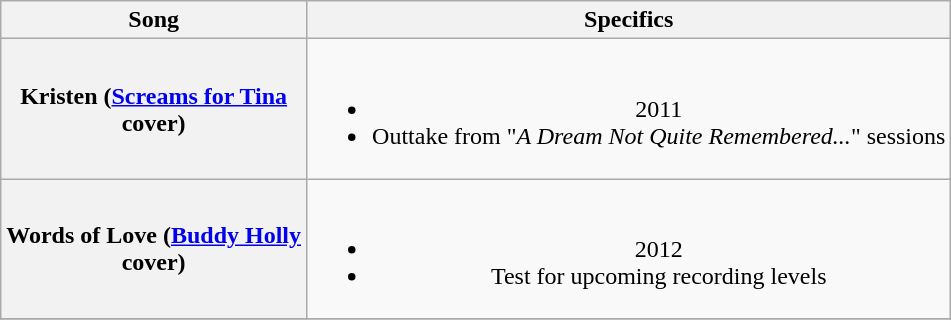<table class="wikitable plainrowheaders" border="1">
<tr>
<th scope="col">Song</th>
<th scope="col">Specifics</th>
</tr>
<tr>
<th scope="row">Kristen (<a href='#'>Screams for Tina</a> <br> cover)</th>
<td style="text-align:center;"><br><ul><li>2011</li><li>Outtake from "<em>A Dream Not Quite Remembered...</em>" sessions</li></ul></td>
</tr>
<tr>
<th scope="row">Words of Love (<a href='#'>Buddy Holly</a> <br> cover)</th>
<td style="text-align:center;"><br><ul><li>2012</li><li>Test for upcoming recording levels</li></ul></td>
</tr>
<tr>
</tr>
</table>
